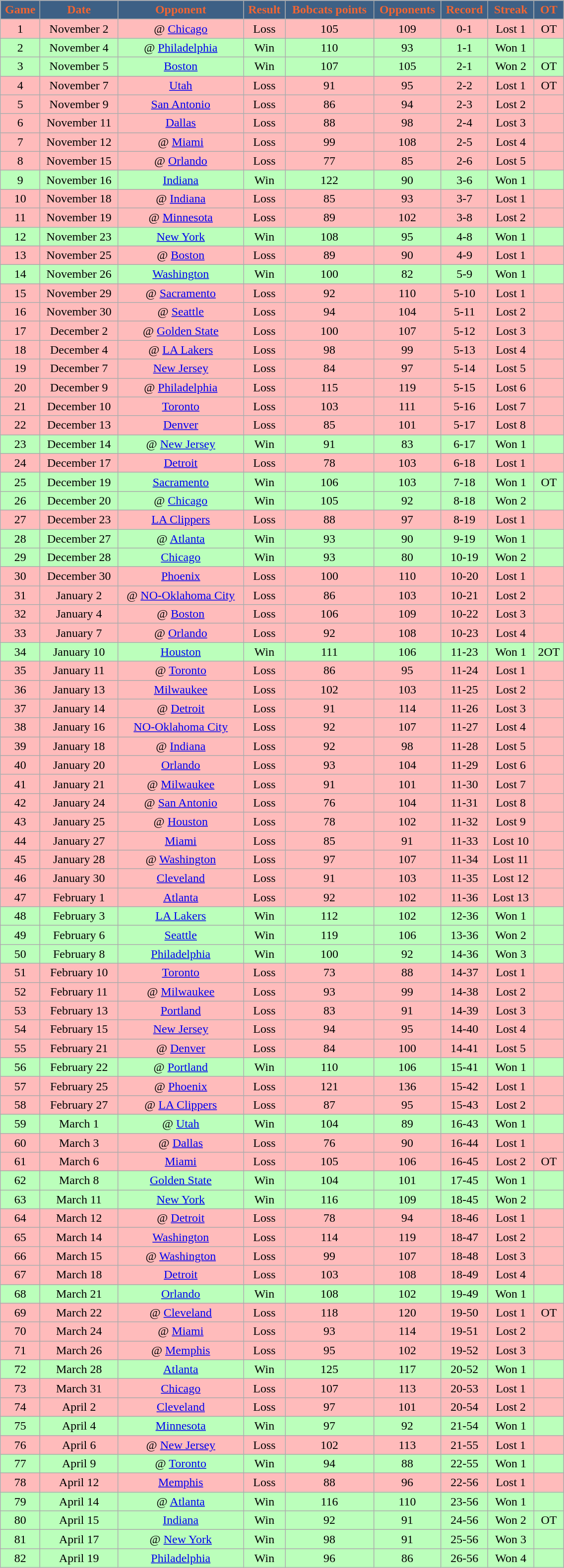<table class="wikitable" width="60%">
<tr align="center" style="background:#3D6085; color:#F26532;">
<td><strong>Game</strong></td>
<td><strong>Date</strong></td>
<td><strong>Opponent</strong></td>
<td><strong>Result</strong></td>
<td><strong>Bobcats points</strong></td>
<td><strong>Opponents</strong></td>
<td><strong>Record</strong></td>
<td><strong>Streak</strong></td>
<td><strong>OT</strong></td>
</tr>
<tr align="center" bgcolor="ffbbbb">
<td>1</td>
<td>November 2</td>
<td>@ <a href='#'>Chicago</a></td>
<td>Loss</td>
<td>105</td>
<td>109</td>
<td>0-1</td>
<td>Lost 1</td>
<td>OT</td>
</tr>
<tr align="center" bgcolor="bbffbb">
<td>2</td>
<td>November 4</td>
<td>@ <a href='#'>Philadelphia</a></td>
<td>Win</td>
<td>110</td>
<td>93</td>
<td>1-1</td>
<td>Won 1</td>
<td></td>
</tr>
<tr align="center" bgcolor="bbffbb">
<td>3</td>
<td>November 5</td>
<td><a href='#'>Boston</a></td>
<td>Win</td>
<td>107</td>
<td>105</td>
<td>2-1</td>
<td>Won 2</td>
<td>OT</td>
</tr>
<tr align="center" bgcolor="ffbbbb">
<td>4</td>
<td>November 7</td>
<td><a href='#'>Utah</a></td>
<td>Loss</td>
<td>91</td>
<td>95</td>
<td>2-2</td>
<td>Lost 1</td>
<td>OT</td>
</tr>
<tr align="center" bgcolor="ffbbbb">
<td>5</td>
<td>November 9</td>
<td><a href='#'>San Antonio</a></td>
<td>Loss</td>
<td>86</td>
<td>94</td>
<td>2-3</td>
<td>Lost 2</td>
<td></td>
</tr>
<tr align="center" bgcolor="ffbbbb">
<td>6</td>
<td>November 11</td>
<td><a href='#'>Dallas</a></td>
<td>Loss</td>
<td>88</td>
<td>98</td>
<td>2-4</td>
<td>Lost 3</td>
<td></td>
</tr>
<tr align="center" bgcolor="ffbbbb">
<td>7</td>
<td>November 12</td>
<td>@ <a href='#'>Miami</a></td>
<td>Loss</td>
<td>99</td>
<td>108</td>
<td>2-5</td>
<td>Lost 4</td>
<td></td>
</tr>
<tr align="center" bgcolor="ffbbbb">
<td>8</td>
<td>November 15</td>
<td>@ <a href='#'>Orlando</a></td>
<td>Loss</td>
<td>77</td>
<td>85</td>
<td>2-6</td>
<td>Lost 5</td>
<td></td>
</tr>
<tr align="center" bgcolor="bbffbb">
<td>9</td>
<td>November 16</td>
<td><a href='#'>Indiana</a></td>
<td>Win</td>
<td>122</td>
<td>90</td>
<td>3-6</td>
<td>Won 1</td>
<td></td>
</tr>
<tr align="center" bgcolor="ffbbbb">
<td>10</td>
<td>November 18</td>
<td>@ <a href='#'>Indiana</a></td>
<td>Loss</td>
<td>85</td>
<td>93</td>
<td>3-7</td>
<td>Lost 1</td>
<td></td>
</tr>
<tr align="center" bgcolor="ffbbbb">
<td>11</td>
<td>November 19</td>
<td>@ <a href='#'>Minnesota</a></td>
<td>Loss</td>
<td>89</td>
<td>102</td>
<td>3-8</td>
<td>Lost 2</td>
<td></td>
</tr>
<tr align="center" bgcolor="bbffbb">
<td>12</td>
<td>November 23</td>
<td><a href='#'>New York</a></td>
<td>Win</td>
<td>108</td>
<td>95</td>
<td>4-8</td>
<td>Won 1</td>
<td></td>
</tr>
<tr align="center" bgcolor="ffbbbb">
<td>13</td>
<td>November 25</td>
<td>@ <a href='#'>Boston</a></td>
<td>Loss</td>
<td>89</td>
<td>90</td>
<td>4-9</td>
<td>Lost 1</td>
<td></td>
</tr>
<tr align="center" bgcolor="bbffbb">
<td>14</td>
<td>November 26</td>
<td><a href='#'>Washington</a></td>
<td>Win</td>
<td>100</td>
<td>82</td>
<td>5-9</td>
<td>Won 1</td>
<td></td>
</tr>
<tr align="center" bgcolor="ffbbbb">
<td>15</td>
<td>November 29</td>
<td>@ <a href='#'>Sacramento</a></td>
<td>Loss</td>
<td>92</td>
<td>110</td>
<td>5-10</td>
<td>Lost 1</td>
<td></td>
</tr>
<tr align="center" bgcolor="ffbbbb">
<td>16</td>
<td>November 30</td>
<td>@ <a href='#'>Seattle</a></td>
<td>Loss</td>
<td>94</td>
<td>104</td>
<td>5-11</td>
<td>Lost 2</td>
<td></td>
</tr>
<tr align="center" bgcolor="ffbbbb">
<td>17</td>
<td>December 2</td>
<td>@ <a href='#'>Golden State</a></td>
<td>Loss</td>
<td>100</td>
<td>107</td>
<td>5-12</td>
<td>Lost 3</td>
<td></td>
</tr>
<tr align="center" bgcolor="ffbbbb">
<td>18</td>
<td>December 4</td>
<td>@ <a href='#'>LA Lakers</a></td>
<td>Loss</td>
<td>98</td>
<td>99</td>
<td>5-13</td>
<td>Lost 4</td>
<td></td>
</tr>
<tr align="center" bgcolor="ffbbbb">
<td>19</td>
<td>December 7</td>
<td><a href='#'>New Jersey</a></td>
<td>Loss</td>
<td>84</td>
<td>97</td>
<td>5-14</td>
<td>Lost 5</td>
<td></td>
</tr>
<tr align="center" bgcolor="ffbbbb">
<td>20</td>
<td>December 9</td>
<td>@ <a href='#'>Philadelphia</a></td>
<td>Loss</td>
<td>115</td>
<td>119</td>
<td>5-15</td>
<td>Lost 6</td>
<td></td>
</tr>
<tr align="center" bgcolor="ffbbbb">
<td>21</td>
<td>December 10</td>
<td><a href='#'>Toronto</a></td>
<td>Loss</td>
<td>103</td>
<td>111</td>
<td>5-16</td>
<td>Lost 7</td>
<td></td>
</tr>
<tr align="center" bgcolor="ffbbbb">
<td>22</td>
<td>December 13</td>
<td><a href='#'>Denver</a></td>
<td>Loss</td>
<td>85</td>
<td>101</td>
<td>5-17</td>
<td>Lost 8</td>
<td></td>
</tr>
<tr align="center" bgcolor="bbffbb">
<td>23</td>
<td>December 14</td>
<td>@ <a href='#'>New Jersey</a></td>
<td>Win</td>
<td>91</td>
<td>83</td>
<td>6-17</td>
<td>Won 1</td>
<td></td>
</tr>
<tr align="center" bgcolor="ffbbbb">
<td>24</td>
<td>December 17</td>
<td><a href='#'>Detroit</a></td>
<td>Loss</td>
<td>78</td>
<td>103</td>
<td>6-18</td>
<td>Lost 1</td>
<td></td>
</tr>
<tr align="center" bgcolor="bbffbb">
<td>25</td>
<td>December 19</td>
<td><a href='#'>Sacramento</a></td>
<td>Win</td>
<td>106</td>
<td>103</td>
<td>7-18</td>
<td>Won 1</td>
<td>OT</td>
</tr>
<tr align="center" bgcolor="bbffbb">
<td>26</td>
<td>December 20</td>
<td>@ <a href='#'>Chicago</a></td>
<td>Win</td>
<td>105</td>
<td>92</td>
<td>8-18</td>
<td>Won 2</td>
<td></td>
</tr>
<tr align="center" bgcolor="ffbbbb">
<td>27</td>
<td>December 23</td>
<td><a href='#'>LA Clippers</a></td>
<td>Loss</td>
<td>88</td>
<td>97</td>
<td>8-19</td>
<td>Lost 1</td>
<td></td>
</tr>
<tr align="center" bgcolor="bbffbb">
<td>28</td>
<td>December 27</td>
<td>@ <a href='#'>Atlanta</a></td>
<td>Win</td>
<td>93</td>
<td>90</td>
<td>9-19</td>
<td>Won 1</td>
<td></td>
</tr>
<tr align="center" bgcolor="bbffbb">
<td>29</td>
<td>December 28</td>
<td><a href='#'>Chicago</a></td>
<td>Win</td>
<td>93</td>
<td>80</td>
<td>10-19</td>
<td>Won 2</td>
<td></td>
</tr>
<tr align="center" bgcolor="ffbbbb">
<td>30</td>
<td>December 30</td>
<td><a href='#'>Phoenix</a></td>
<td>Loss</td>
<td>100</td>
<td>110</td>
<td>10-20</td>
<td>Lost 1</td>
<td></td>
</tr>
<tr align="center" bgcolor="ffbbbb">
<td>31</td>
<td>January 2</td>
<td>@ <a href='#'>NO-Oklahoma City</a></td>
<td>Loss</td>
<td>86</td>
<td>103</td>
<td>10-21</td>
<td>Lost 2</td>
<td></td>
</tr>
<tr align="center" bgcolor="ffbbbb">
<td>32</td>
<td>January 4</td>
<td>@ <a href='#'>Boston</a></td>
<td>Loss</td>
<td>106</td>
<td>109</td>
<td>10-22</td>
<td>Lost 3</td>
<td></td>
</tr>
<tr align="center" bgcolor="ffbbbb">
<td>33</td>
<td>January 7</td>
<td>@ <a href='#'>Orlando</a></td>
<td>Loss</td>
<td>92</td>
<td>108</td>
<td>10-23</td>
<td>Lost 4</td>
<td></td>
</tr>
<tr align="center" bgcolor="bbffbb">
<td>34</td>
<td>January 10</td>
<td><a href='#'>Houston</a></td>
<td>Win</td>
<td>111</td>
<td>106</td>
<td>11-23</td>
<td>Won 1</td>
<td>2OT</td>
</tr>
<tr align="center" bgcolor="ffbbbb">
<td>35</td>
<td>January 11</td>
<td>@ <a href='#'>Toronto</a></td>
<td>Loss</td>
<td>86</td>
<td>95</td>
<td>11-24</td>
<td>Lost 1</td>
<td></td>
</tr>
<tr align="center" bgcolor="ffbbbb">
<td>36</td>
<td>January 13</td>
<td><a href='#'>Milwaukee</a></td>
<td>Loss</td>
<td>102</td>
<td>103</td>
<td>11-25</td>
<td>Lost 2</td>
<td></td>
</tr>
<tr align="center" bgcolor="ffbbbb">
<td>37</td>
<td>January 14</td>
<td>@ <a href='#'>Detroit</a></td>
<td>Loss</td>
<td>91</td>
<td>114</td>
<td>11-26</td>
<td>Lost 3</td>
<td></td>
</tr>
<tr align="center" bgcolor="ffbbbb">
<td>38</td>
<td>January 16</td>
<td><a href='#'>NO-Oklahoma City</a></td>
<td>Loss</td>
<td>92</td>
<td>107</td>
<td>11-27</td>
<td>Lost 4</td>
<td></td>
</tr>
<tr align="center" bgcolor="ffbbbb">
<td>39</td>
<td>January 18</td>
<td>@ <a href='#'>Indiana</a></td>
<td>Loss</td>
<td>92</td>
<td>98</td>
<td>11-28</td>
<td>Lost 5</td>
<td></td>
</tr>
<tr align="center" bgcolor="ffbbbb">
<td>40</td>
<td>January 20</td>
<td><a href='#'>Orlando</a></td>
<td>Loss</td>
<td>93</td>
<td>104</td>
<td>11-29</td>
<td>Lost 6</td>
<td></td>
</tr>
<tr align="center" bgcolor="ffbbbb">
<td>41</td>
<td>January 21</td>
<td>@ <a href='#'>Milwaukee</a></td>
<td>Loss</td>
<td>91</td>
<td>101</td>
<td>11-30</td>
<td>Lost 7</td>
<td></td>
</tr>
<tr align="center" bgcolor="ffbbbb">
<td>42</td>
<td>January 24</td>
<td>@ <a href='#'>San Antonio</a></td>
<td>Loss</td>
<td>76</td>
<td>104</td>
<td>11-31</td>
<td>Lost 8</td>
<td></td>
</tr>
<tr align="center" bgcolor="ffbbbb">
<td>43</td>
<td>January 25</td>
<td>@ <a href='#'>Houston</a></td>
<td>Loss</td>
<td>78</td>
<td>102</td>
<td>11-32</td>
<td>Lost 9</td>
<td></td>
</tr>
<tr align="center" bgcolor="ffbbbb">
<td>44</td>
<td>January 27</td>
<td><a href='#'>Miami</a></td>
<td>Loss</td>
<td>85</td>
<td>91</td>
<td>11-33</td>
<td>Lost 10</td>
<td></td>
</tr>
<tr align="center" bgcolor="ffbbbb">
<td>45</td>
<td>January 28</td>
<td>@ <a href='#'>Washington</a></td>
<td>Loss</td>
<td>97</td>
<td>107</td>
<td>11-34</td>
<td>Lost 11</td>
<td></td>
</tr>
<tr align="center" bgcolor="ffbbbb">
<td>46</td>
<td>January 30</td>
<td><a href='#'>Cleveland</a></td>
<td>Loss</td>
<td>91</td>
<td>103</td>
<td>11-35</td>
<td>Lost 12</td>
<td></td>
</tr>
<tr align="center" bgcolor="ffbbbb">
<td>47</td>
<td>February 1</td>
<td><a href='#'>Atlanta</a></td>
<td>Loss</td>
<td>92</td>
<td>102</td>
<td>11-36</td>
<td>Lost 13</td>
<td></td>
</tr>
<tr align="center" bgcolor="bbffbb">
<td>48</td>
<td>February 3</td>
<td><a href='#'>LA Lakers</a></td>
<td>Win</td>
<td>112</td>
<td>102</td>
<td>12-36</td>
<td>Won 1</td>
<td></td>
</tr>
<tr align="center" bgcolor="bbffbb">
<td>49</td>
<td>February 6</td>
<td><a href='#'>Seattle</a></td>
<td>Win</td>
<td>119</td>
<td>106</td>
<td>13-36</td>
<td>Won 2</td>
<td></td>
</tr>
<tr align="center" bgcolor="bbffbb">
<td>50</td>
<td>February 8</td>
<td><a href='#'>Philadelphia</a></td>
<td>Win</td>
<td>100</td>
<td>92</td>
<td>14-36</td>
<td>Won 3</td>
<td></td>
</tr>
<tr align="center" bgcolor="ffbbbb">
<td>51</td>
<td>February 10</td>
<td><a href='#'>Toronto</a></td>
<td>Loss</td>
<td>73</td>
<td>88</td>
<td>14-37</td>
<td>Lost 1</td>
<td></td>
</tr>
<tr align="center" bgcolor="ffbbbb">
<td>52</td>
<td>February 11</td>
<td>@ <a href='#'>Milwaukee</a></td>
<td>Loss</td>
<td>93</td>
<td>99</td>
<td>14-38</td>
<td>Lost 2</td>
<td></td>
</tr>
<tr align="center" bgcolor="ffbbbb">
<td>53</td>
<td>February 13</td>
<td><a href='#'>Portland</a></td>
<td>Loss</td>
<td>83</td>
<td>91</td>
<td>14-39</td>
<td>Lost 3</td>
<td></td>
</tr>
<tr align="center" bgcolor="ffbbbb">
<td>54</td>
<td>February 15</td>
<td><a href='#'>New Jersey</a></td>
<td>Loss</td>
<td>94</td>
<td>95</td>
<td>14-40</td>
<td>Lost 4</td>
<td></td>
</tr>
<tr align="center" bgcolor="ffbbbb">
<td>55</td>
<td>February 21</td>
<td>@ <a href='#'>Denver</a></td>
<td>Loss</td>
<td>84</td>
<td>100</td>
<td>14-41</td>
<td>Lost 5</td>
<td></td>
</tr>
<tr align="center" bgcolor="bbffbb">
<td>56</td>
<td>February 22</td>
<td>@ <a href='#'>Portland</a></td>
<td>Win</td>
<td>110</td>
<td>106</td>
<td>15-41</td>
<td>Won 1</td>
<td></td>
</tr>
<tr align="center" bgcolor="ffbbbb">
<td>57</td>
<td>February 25</td>
<td>@ <a href='#'>Phoenix</a></td>
<td>Loss</td>
<td>121</td>
<td>136</td>
<td>15-42</td>
<td>Lost 1</td>
<td></td>
</tr>
<tr align="center" bgcolor="ffbbbb">
<td>58</td>
<td>February 27</td>
<td>@ <a href='#'>LA Clippers</a></td>
<td>Loss</td>
<td>87</td>
<td>95</td>
<td>15-43</td>
<td>Lost 2</td>
<td></td>
</tr>
<tr align="center" bgcolor="bbffbb">
<td>59</td>
<td>March 1</td>
<td>@ <a href='#'>Utah</a></td>
<td>Win</td>
<td>104</td>
<td>89</td>
<td>16-43</td>
<td>Won 1</td>
<td></td>
</tr>
<tr align="center" bgcolor="ffbbbb">
<td>60</td>
<td>March 3</td>
<td>@ <a href='#'>Dallas</a></td>
<td>Loss</td>
<td>76</td>
<td>90</td>
<td>16-44</td>
<td>Lost 1</td>
<td></td>
</tr>
<tr align="center" bgcolor="ffbbbb">
<td>61</td>
<td>March 6</td>
<td><a href='#'>Miami</a></td>
<td>Loss</td>
<td>105</td>
<td>106</td>
<td>16-45</td>
<td>Lost 2</td>
<td>OT</td>
</tr>
<tr align="center" bgcolor="bbffbb">
<td>62</td>
<td>March 8</td>
<td><a href='#'>Golden State</a></td>
<td>Win</td>
<td>104</td>
<td>101</td>
<td>17-45</td>
<td>Won 1</td>
<td></td>
</tr>
<tr align="center" bgcolor="bbffbb">
<td>63</td>
<td>March 11</td>
<td><a href='#'>New York</a></td>
<td>Win</td>
<td>116</td>
<td>109</td>
<td>18-45</td>
<td>Won 2</td>
<td></td>
</tr>
<tr align="center" bgcolor="ffbbbb">
<td>64</td>
<td>March 12</td>
<td>@ <a href='#'>Detroit</a></td>
<td>Loss</td>
<td>78</td>
<td>94</td>
<td>18-46</td>
<td>Lost 1</td>
<td></td>
</tr>
<tr align="center" bgcolor="ffbbbb">
<td>65</td>
<td>March 14</td>
<td><a href='#'>Washington</a></td>
<td>Loss</td>
<td>114</td>
<td>119</td>
<td>18-47</td>
<td>Lost 2</td>
<td></td>
</tr>
<tr align="center" bgcolor="ffbbbb">
<td>66</td>
<td>March 15</td>
<td>@ <a href='#'>Washington</a></td>
<td>Loss</td>
<td>99</td>
<td>107</td>
<td>18-48</td>
<td>Lost 3</td>
<td></td>
</tr>
<tr align="center" bgcolor="ffbbbb">
<td>67</td>
<td>March 18</td>
<td><a href='#'>Detroit</a></td>
<td>Loss</td>
<td>103</td>
<td>108</td>
<td>18-49</td>
<td>Lost 4</td>
<td></td>
</tr>
<tr align="center" bgcolor="bbffbb">
<td>68</td>
<td>March 21</td>
<td><a href='#'>Orlando</a></td>
<td>Win</td>
<td>108</td>
<td>102</td>
<td>19-49</td>
<td>Won 1</td>
<td></td>
</tr>
<tr align="center" bgcolor="ffbbbb">
<td>69</td>
<td>March 22</td>
<td>@ <a href='#'>Cleveland</a></td>
<td>Loss</td>
<td>118</td>
<td>120</td>
<td>19-50</td>
<td>Lost 1</td>
<td>OT</td>
</tr>
<tr align="center" bgcolor="ffbbbb">
<td>70</td>
<td>March 24</td>
<td>@ <a href='#'>Miami</a></td>
<td>Loss</td>
<td>93</td>
<td>114</td>
<td>19-51</td>
<td>Lost 2</td>
<td></td>
</tr>
<tr align="center" bgcolor="ffbbbb">
<td>71</td>
<td>March 26</td>
<td>@ <a href='#'>Memphis</a></td>
<td>Loss</td>
<td>95</td>
<td>102</td>
<td>19-52</td>
<td>Lost 3</td>
<td></td>
</tr>
<tr align="center" bgcolor="bbffbb">
<td>72</td>
<td>March 28</td>
<td><a href='#'>Atlanta</a></td>
<td>Win</td>
<td>125</td>
<td>117</td>
<td>20-52</td>
<td>Won 1</td>
<td></td>
</tr>
<tr align="center" bgcolor="ffbbbb">
<td>73</td>
<td>March 31</td>
<td><a href='#'>Chicago</a></td>
<td>Loss</td>
<td>107</td>
<td>113</td>
<td>20-53</td>
<td>Lost 1</td>
<td></td>
</tr>
<tr align="center" bgcolor="ffbbbb">
<td>74</td>
<td>April 2</td>
<td><a href='#'>Cleveland</a></td>
<td>Loss</td>
<td>97</td>
<td>101</td>
<td>20-54</td>
<td>Lost 2</td>
<td></td>
</tr>
<tr align="center" bgcolor="bbffbb">
<td>75</td>
<td>April 4</td>
<td><a href='#'>Minnesota</a></td>
<td>Win</td>
<td>97</td>
<td>92</td>
<td>21-54</td>
<td>Won 1</td>
<td></td>
</tr>
<tr align="center" bgcolor="ffbbbb">
<td>76</td>
<td>April 6</td>
<td>@ <a href='#'>New Jersey</a></td>
<td>Loss</td>
<td>102</td>
<td>113</td>
<td>21-55</td>
<td>Lost 1</td>
<td></td>
</tr>
<tr align="center" bgcolor="bbffbb">
<td>77</td>
<td>April 9</td>
<td>@ <a href='#'>Toronto</a></td>
<td>Win</td>
<td>94</td>
<td>88</td>
<td>22-55</td>
<td>Won 1</td>
<td></td>
</tr>
<tr align="center" bgcolor="ffbbbb">
<td>78</td>
<td>April 12</td>
<td><a href='#'>Memphis</a></td>
<td>Loss</td>
<td>88</td>
<td>96</td>
<td>22-56</td>
<td>Lost 1</td>
<td></td>
</tr>
<tr align="center" bgcolor="bbffbb">
<td>79</td>
<td>April 14</td>
<td>@ <a href='#'>Atlanta</a></td>
<td>Win</td>
<td>116</td>
<td>110</td>
<td>23-56</td>
<td>Won 1</td>
<td></td>
</tr>
<tr align="center" bgcolor="bbffbb">
<td>80</td>
<td>April 15</td>
<td><a href='#'>Indiana</a></td>
<td>Win</td>
<td>92</td>
<td>91</td>
<td>24-56</td>
<td>Won 2</td>
<td>OT</td>
</tr>
<tr align="center" bgcolor="bbffbb">
<td>81</td>
<td>April 17</td>
<td>@ <a href='#'>New York</a></td>
<td>Win</td>
<td>98</td>
<td>91</td>
<td>25-56</td>
<td>Won 3</td>
<td></td>
</tr>
<tr align="center" bgcolor="bbffbb">
<td>82</td>
<td>April 19</td>
<td><a href='#'>Philadelphia</a></td>
<td>Win</td>
<td>96</td>
<td>86</td>
<td>26-56</td>
<td>Won 4</td>
<td></td>
</tr>
</table>
